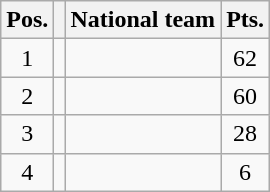<table class=wikitable>
<tr>
<th>Pos.</th>
<th></th>
<th>National team</th>
<th>Pts.</th>
</tr>
<tr align=center >
<td>1</td>
<td></td>
<td align=left></td>
<td>62</td>
</tr>
<tr align=center >
<td>2</td>
<td></td>
<td align=left></td>
<td>60</td>
</tr>
<tr align=center>
<td>3</td>
<td></td>
<td align=left></td>
<td>28</td>
</tr>
<tr align=center>
<td>4</td>
<td></td>
<td align=left></td>
<td>6</td>
</tr>
</table>
